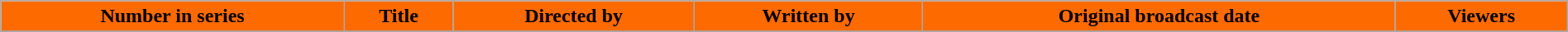<table class="wikitable plainrowheaders" style="width:100%; margin:auto;">
<tr>
<th style="background-color: #FD6A00; color: #000000;">Number in series</th>
<th style="background-color: #FD6A00; color: #000000;">Title</th>
<th style="background-color: #FD6A00; color: #000000;">Directed by</th>
<th style="background-color: #FD6A00; color: #000000;">Written by</th>
<th style="background-color: #FD6A00; color: #000000;">Original broadcast date</th>
<th style="background-color: #FD6A00; color: #000000;">Viewers</th>
</tr>
<tr>
</tr>
</table>
